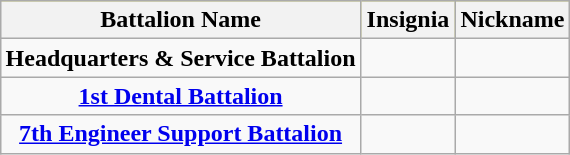<table class="wikitable sortable" style="margin:1em auto; text-align:center;">
<tr bgcolor=#CCCCCC">
<th><strong>Battalion Name</strong></th>
<th><strong>Insignia</strong></th>
<th><strong>Nickname</strong></th>
</tr>
<tr>
<td><strong>Headquarters & Service Battalion</strong></td>
<td></td>
<td></td>
</tr>
<tr>
<td><strong><a href='#'>1st Dental Battalion</a></strong></td>
<td></td>
<td></td>
</tr>
<tr>
<td><strong><a href='#'>7th Engineer Support Battalion</a></strong></td>
<td></td>
<td></td>
</tr>
</table>
